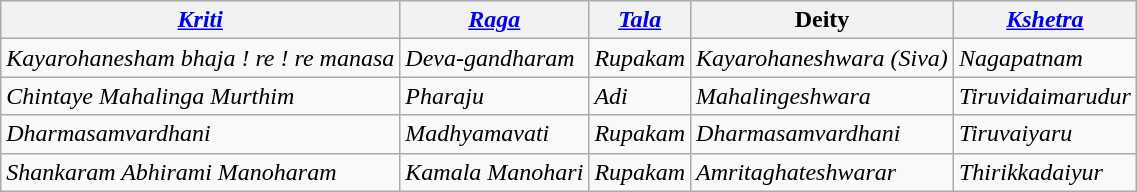<table class="wikitable">
<tr>
<th><em><a href='#'>Kriti</a></em></th>
<th><em><a href='#'>Raga</a></em></th>
<th><em><a href='#'>Tala</a></em></th>
<th>Deity</th>
<th><em><a href='#'>Kshetra</a></em></th>
</tr>
<tr>
<td><em>Kayarohanesham bhaja ! re ! re manasa</em></td>
<td><em>Deva-gandharam</em></td>
<td><em>Rupakam</em></td>
<td><em>Kayarohaneshwara (Siva) </em></td>
<td><em>Nagapatnam</em></td>
</tr>
<tr>
<td><em>Chintaye Mahalinga Murthim</em></td>
<td><em>Pharaju</em></td>
<td><em>Adi</em></td>
<td><em>Mahalingeshwara</em></td>
<td><em>Tiruvidaimarudur</em></td>
</tr>
<tr>
<td><em>Dharmasamvardhani</em></td>
<td><em>Madhyamavati</em></td>
<td><em>Rupakam</em></td>
<td><em>Dharmasamvardhani</em></td>
<td><em>Tiruvaiyaru</em></td>
</tr>
<tr>
<td><em>Shankaram Abhirami Manoharam</em></td>
<td><em>Kamala Manohari</em></td>
<td><em>Rupakam</em></td>
<td><em>Amritaghateshwarar</em></td>
<td><em>Thirikkadaiyur</em></td>
</tr>
</table>
